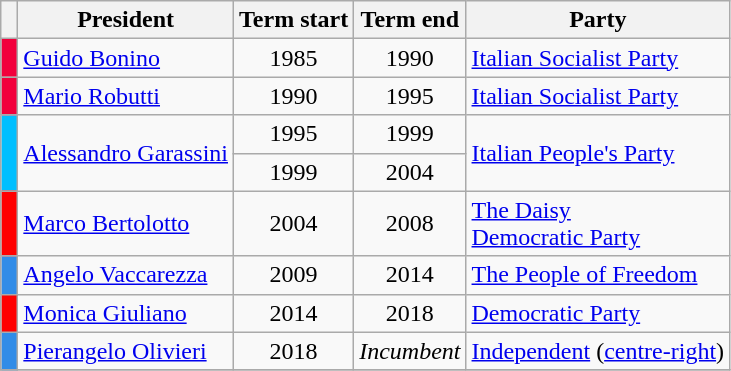<table class="wikitable">
<tr>
<th class=unsortable> </th>
<th>President</th>
<th>Term start</th>
<th>Term end</th>
<th>Party</th>
</tr>
<tr>
<th style="background:#F2003C;"></th>
<td><a href='#'>Guido Bonino</a></td>
<td align=center>1985</td>
<td align=center>1990</td>
<td><a href='#'>Italian Socialist Party</a></td>
</tr>
<tr>
<th style="background:#F2003C;"></th>
<td><a href='#'>Mario Robutti</a></td>
<td align=center>1990</td>
<td align=center>1995</td>
<td><a href='#'>Italian Socialist Party</a></td>
</tr>
<tr>
<th rowspan=2 style="background:#00BFFF;"></th>
<td rowspan=2><a href='#'>Alessandro Garassini</a></td>
<td align=center>1995</td>
<td align=center>1999</td>
<td rowspan=2><a href='#'>Italian People's Party</a></td>
</tr>
<tr>
<td align=center>1999</td>
<td align=center>2004</td>
</tr>
<tr>
<th style="background:#FF0000;"></th>
<td><a href='#'>Marco Bertolotto</a></td>
<td align=center>2004</td>
<td align=center>2008</td>
<td><a href='#'>The Daisy</a><br><a href='#'>Democratic Party</a></td>
</tr>
<tr>
<th style="background:#318CE7;"></th>
<td><a href='#'>Angelo Vaccarezza</a></td>
<td align=center>2009</td>
<td align=center>2014</td>
<td><a href='#'>The People of Freedom</a></td>
</tr>
<tr>
<th style="background:#FF0000;"></th>
<td><a href='#'>Monica Giuliano</a></td>
<td align=center>2014</td>
<td align=center>2018</td>
<td><a href='#'>Democratic Party</a></td>
</tr>
<tr>
<th style="background:#318CE7;"></th>
<td><a href='#'>Pierangelo Olivieri</a></td>
<td align=center>2018</td>
<td align=center><em>Incumbent</em></td>
<td><a href='#'>Independent</a> (<a href='#'>centre-right</a>)</td>
</tr>
<tr>
</tr>
</table>
